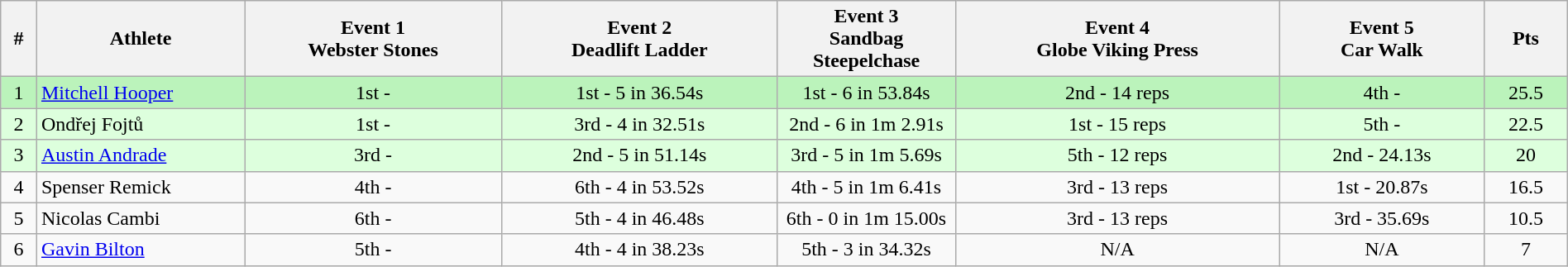<table class="wikitable sortable" style="text-align:center;width: 100%;">
<tr>
<th>#</th>
<th style=width:10em>Athlete</th>
<th style=width:12.5em>Event 1<br>Webster Stones</th>
<th>Event 2<br>Deadlift Ladder</th>
<th style=width:8.5em>Event 3<br>Sandbag Steepelchase</th>
<th>Event 4<br>Globe Viking Press</th>
<th>Event 5<br>Car Walk</th>
<th>Pts</th>
</tr>
<tr bgcolor=bbf3bb>
<td>1</td>
<td align=left> <a href='#'>Mitchell Hooper</a></td>
<td>1st - </td>
<td>1st - 5 in 36.54s</td>
<td>1st - 6 in 53.84s</td>
<td>2nd - 14 reps</td>
<td>4th - </td>
<td>25.5</td>
</tr>
<tr bgcolor=ddffdd>
<td>2</td>
<td align=left> Ondřej Fojtů</td>
<td>1st - </td>
<td>3rd - 4 in 32.51s</td>
<td>2nd - 6 in 1m 2.91s</td>
<td>1st - 15 reps</td>
<td>5th - </td>
<td>22.5</td>
</tr>
<tr bgcolor=ddffdd>
<td>3</td>
<td align=left> <a href='#'>Austin Andrade</a></td>
<td>3rd - </td>
<td>2nd - 5 in 51.14s</td>
<td>3rd - 5 in 1m 5.69s</td>
<td>5th - 12 reps</td>
<td>2nd - 24.13s</td>
<td>20</td>
</tr>
<tr>
<td>4</td>
<td align=left> Spenser Remick</td>
<td>4th - </td>
<td>6th - 4 in 53.52s</td>
<td>4th - 5 in 1m 6.41s</td>
<td>3rd - 13 reps</td>
<td>1st - 20.87s</td>
<td>16.5</td>
</tr>
<tr>
<td align="center">5</td>
<td align=left> Nicolas Cambi</td>
<td>6th - </td>
<td>5th - 4 in 46.48s</td>
<td>6th - 0 in 1m 15.00s</td>
<td>3rd - 13 reps</td>
<td>3rd - 35.69s</td>
<td align="center">10.5</td>
</tr>
<tr>
<td align="center">6</td>
<td align=left> <a href='#'>Gavin Bilton</a></td>
<td>5th - </td>
<td>4th - 4 in 38.23s</td>
<td>5th - 3 in 34.32s</td>
<td align="center">N/A</td>
<td align="center">N/A</td>
<td align="center">7</td>
</tr>
</table>
